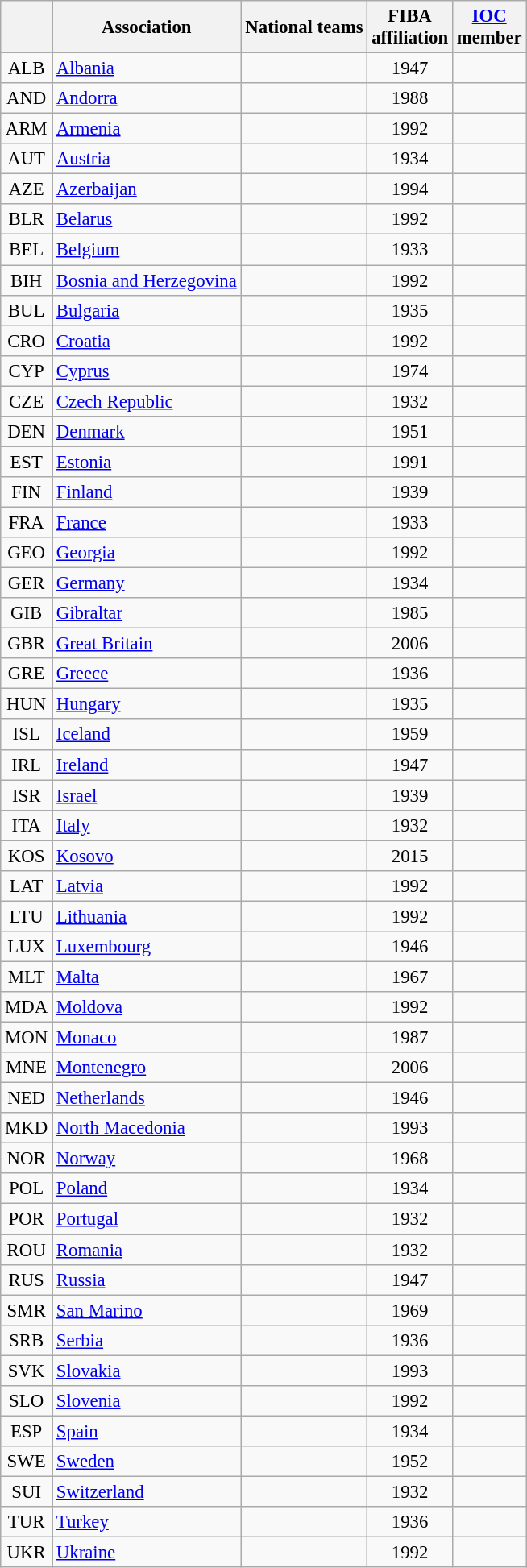<table class="wikitable sortable" style="text-align:center; font-size:95%">
<tr>
<th><a href='#'></a></th>
<th>Association</th>
<th class="unsortable">National teams</th>
<th>FIBA<br>affiliation</th>
<th><a href='#'>IOC</a><br>member</th>
</tr>
<tr>
<td>ALB</td>
<td style="text-align:left"> <a href='#'>Albania</a></td>
<td></td>
<td>1947</td>
<td></td>
</tr>
<tr>
<td>AND</td>
<td style="text-align:left"> <a href='#'>Andorra</a></td>
<td></td>
<td>1988</td>
<td></td>
</tr>
<tr>
<td>ARM</td>
<td style="text-align:left"> <a href='#'>Armenia</a></td>
<td></td>
<td>1992</td>
<td></td>
</tr>
<tr>
<td>AUT</td>
<td style="text-align:left"> <a href='#'>Austria</a></td>
<td></td>
<td>1934</td>
<td></td>
</tr>
<tr>
<td>AZE</td>
<td style="text-align:left"> <a href='#'>Azerbaijan</a></td>
<td></td>
<td>1994</td>
<td></td>
</tr>
<tr>
<td>BLR</td>
<td style="text-align:left"> <a href='#'>Belarus</a></td>
<td></td>
<td>1992</td>
<td></td>
</tr>
<tr>
<td>BEL</td>
<td style="text-align:left"> <a href='#'>Belgium</a></td>
<td></td>
<td>1933</td>
<td></td>
</tr>
<tr>
<td>BIH</td>
<td style="text-align:left"> <a href='#'>Bosnia and Herzegovina</a></td>
<td></td>
<td>1992</td>
<td></td>
</tr>
<tr>
<td>BUL</td>
<td style="text-align:left"> <a href='#'>Bulgaria</a></td>
<td></td>
<td>1935</td>
<td></td>
</tr>
<tr>
<td>CRO</td>
<td style="text-align:left"> <a href='#'>Croatia</a></td>
<td></td>
<td>1992</td>
<td></td>
</tr>
<tr>
<td>CYP</td>
<td style="text-align:left"> <a href='#'>Cyprus</a></td>
<td></td>
<td>1974</td>
<td></td>
</tr>
<tr>
<td>CZE</td>
<td style="text-align:left"> <a href='#'>Czech Republic</a></td>
<td></td>
<td>1932</td>
<td></td>
</tr>
<tr>
<td>DEN</td>
<td style="text-align:left"> <a href='#'>Denmark</a></td>
<td></td>
<td>1951</td>
<td></td>
</tr>
<tr>
<td>EST</td>
<td style="text-align:left"> <a href='#'>Estonia</a></td>
<td></td>
<td>1991</td>
<td></td>
</tr>
<tr>
<td>FIN</td>
<td style="text-align:left"> <a href='#'>Finland</a></td>
<td></td>
<td>1939</td>
<td></td>
</tr>
<tr>
<td>FRA</td>
<td style="text-align:left"> <a href='#'>France</a></td>
<td></td>
<td>1933</td>
<td></td>
</tr>
<tr>
<td>GEO</td>
<td style="text-align:left"> <a href='#'>Georgia</a></td>
<td></td>
<td>1992</td>
<td></td>
</tr>
<tr>
<td>GER</td>
<td style="text-align:left"> <a href='#'>Germany</a></td>
<td></td>
<td>1934</td>
<td></td>
</tr>
<tr>
<td>GIB</td>
<td style="text-align:left"> <a href='#'>Gibraltar</a></td>
<td></td>
<td>1985</td>
<td></td>
</tr>
<tr>
<td>GBR</td>
<td style="text-align:left"> <a href='#'>Great Britain</a></td>
<td></td>
<td>2006</td>
<td></td>
</tr>
<tr>
<td>GRE</td>
<td style="text-align:left"> <a href='#'>Greece</a></td>
<td></td>
<td>1936</td>
<td></td>
</tr>
<tr>
<td>HUN</td>
<td style="text-align:left"> <a href='#'>Hungary</a></td>
<td></td>
<td>1935</td>
<td></td>
</tr>
<tr>
<td>ISL</td>
<td style="text-align:left"> <a href='#'>Iceland</a></td>
<td></td>
<td>1959</td>
<td></td>
</tr>
<tr>
<td>IRL</td>
<td style="text-align:left"> <a href='#'>Ireland</a></td>
<td></td>
<td>1947</td>
<td></td>
</tr>
<tr>
<td>ISR</td>
<td style="text-align:left"> <a href='#'>Israel</a></td>
<td></td>
<td>1939</td>
<td></td>
</tr>
<tr>
<td>ITA</td>
<td style="text-align:left"> <a href='#'>Italy</a></td>
<td></td>
<td>1932</td>
<td></td>
</tr>
<tr>
<td>KOS</td>
<td style="text-align:left"> <a href='#'>Kosovo</a></td>
<td></td>
<td>2015</td>
<td></td>
</tr>
<tr>
<td>LAT</td>
<td style="text-align:left"> <a href='#'>Latvia</a></td>
<td></td>
<td>1992</td>
<td></td>
</tr>
<tr>
<td>LTU</td>
<td style="text-align:left"> <a href='#'>Lithuania</a></td>
<td></td>
<td>1992</td>
<td></td>
</tr>
<tr>
<td>LUX</td>
<td style="text-align:left"> <a href='#'>Luxembourg</a></td>
<td></td>
<td>1946</td>
<td></td>
</tr>
<tr>
<td>MLT</td>
<td style="text-align:left"> <a href='#'>Malta</a></td>
<td></td>
<td>1967</td>
<td></td>
</tr>
<tr>
<td>MDA</td>
<td style="text-align:left"> <a href='#'>Moldova</a></td>
<td></td>
<td>1992</td>
<td></td>
</tr>
<tr>
<td>MON</td>
<td style="text-align:left"> <a href='#'>Monaco</a></td>
<td></td>
<td>1987</td>
<td></td>
</tr>
<tr>
<td>MNE</td>
<td style="text-align:left"> <a href='#'>Montenegro</a></td>
<td></td>
<td>2006</td>
<td></td>
</tr>
<tr>
<td>NED</td>
<td style="text-align:left"> <a href='#'>Netherlands</a></td>
<td></td>
<td>1946</td>
<td></td>
</tr>
<tr>
<td>MKD</td>
<td style="text-align:left">  <a href='#'>North Macedonia</a></td>
<td></td>
<td>1993</td>
<td></td>
</tr>
<tr>
<td>NOR</td>
<td style="text-align:left"> <a href='#'>Norway</a></td>
<td></td>
<td>1968</td>
<td></td>
</tr>
<tr>
<td>POL</td>
<td style="text-align:left"> <a href='#'>Poland</a></td>
<td></td>
<td>1934</td>
<td></td>
</tr>
<tr>
<td>POR</td>
<td style="text-align:left"> <a href='#'>Portugal</a></td>
<td></td>
<td>1932</td>
<td></td>
</tr>
<tr>
<td>ROU</td>
<td style="text-align:left"> <a href='#'>Romania</a></td>
<td></td>
<td>1932</td>
<td></td>
</tr>
<tr>
<td>RUS</td>
<td style="text-align:left"> <a href='#'>Russia</a></td>
<td></td>
<td>1947</td>
<td></td>
</tr>
<tr>
<td>SMR</td>
<td style="text-align:left"> <a href='#'>San Marino</a></td>
<td></td>
<td>1969</td>
<td></td>
</tr>
<tr>
<td>SRB</td>
<td style="text-align:left"> <a href='#'>Serbia</a></td>
<td></td>
<td>1936</td>
<td></td>
</tr>
<tr>
<td>SVK</td>
<td style="text-align:left"> <a href='#'>Slovakia</a></td>
<td></td>
<td>1993</td>
<td></td>
</tr>
<tr>
<td>SLO</td>
<td style="text-align:left"> <a href='#'>Slovenia</a></td>
<td></td>
<td>1992</td>
<td></td>
</tr>
<tr>
<td>ESP</td>
<td style="text-align:left"> <a href='#'>Spain</a></td>
<td></td>
<td>1934</td>
<td></td>
</tr>
<tr>
<td>SWE</td>
<td style="text-align:left"> <a href='#'>Sweden</a></td>
<td></td>
<td>1952</td>
<td></td>
</tr>
<tr>
<td>SUI</td>
<td style="text-align:left"> <a href='#'>Switzerland</a></td>
<td></td>
<td>1932</td>
<td></td>
</tr>
<tr>
<td>TUR</td>
<td style="text-align:left"> <a href='#'>Turkey</a></td>
<td></td>
<td>1936</td>
<td></td>
</tr>
<tr>
<td>UKR</td>
<td style="text-align:left"> <a href='#'>Ukraine</a></td>
<td></td>
<td>1992</td>
<td></td>
</tr>
</table>
